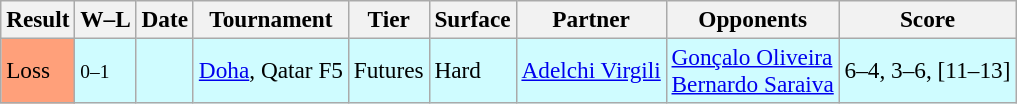<table class="sortable wikitable" style=font-size:97%>
<tr>
<th>Result</th>
<th class="unsortable">W–L</th>
<th>Date</th>
<th>Tournament</th>
<th>Tier</th>
<th>Surface</th>
<th>Partner</th>
<th>Opponents</th>
<th class="unsortable">Score</th>
</tr>
<tr bgcolor=#cffcff>
<td bgcolor=FFA07A>Loss</td>
<td><small>0–1</small></td>
<td></td>
<td><a href='#'>Doha</a>, Qatar F5</td>
<td>Futures</td>
<td>Hard</td>
<td> <a href='#'>Adelchi Virgili</a></td>
<td> <a href='#'>Gonçalo Oliveira</a><br> <a href='#'>Bernardo Saraiva</a></td>
<td>6–4, 3–6, [11–13]</td>
</tr>
</table>
